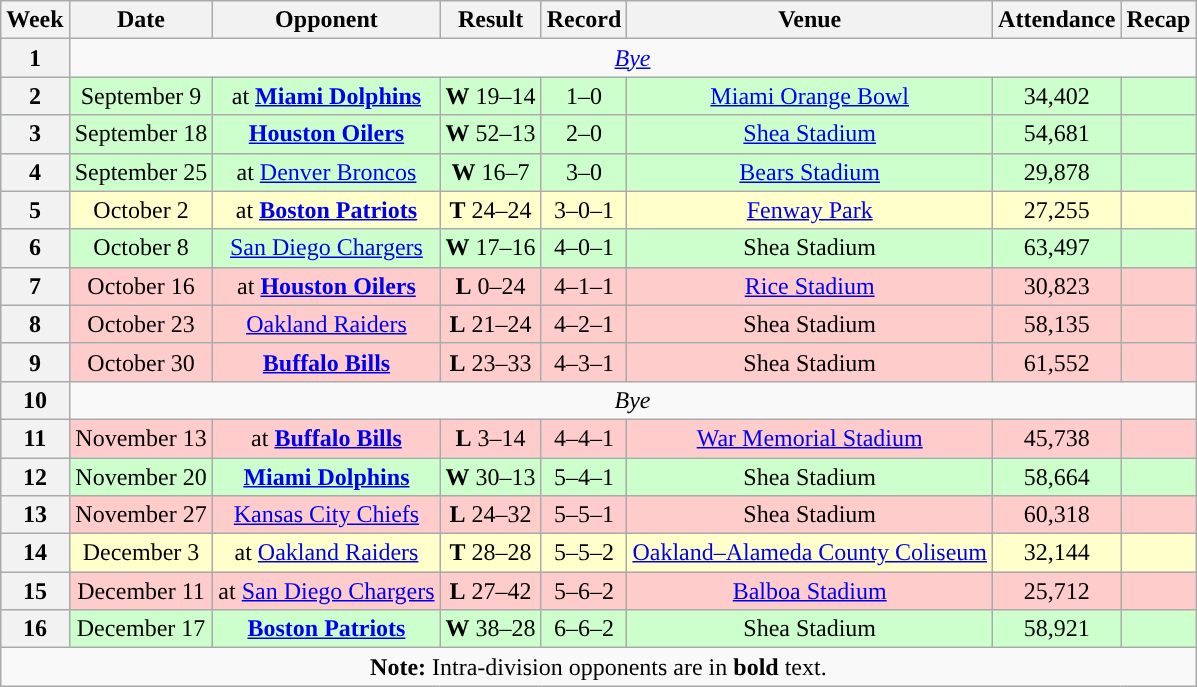<table class="wikitable" style="text-align:center">
<tr>
<th>Week</th>
<th>Date</th>
<th>Opponent</th>
<th>Result</th>
<th>Record</th>
<th>Venue</th>
<th>Attendance</th>
<th>Recap</th>
</tr>
<tr>
<th>1</th>
<td align=center colspan=7><em><a href='#'>Bye</a></em></td>
</tr>
<tr style="background:#cfc">
<th>2</th>
<td>September 9</td>
<td>at <strong><a href='#'>Miami Dolphins</a></strong></td>
<td><strong>W</strong> 19–14</td>
<td>1–0</td>
<td><a href='#'>Miami Orange Bowl</a></td>
<td>34,402</td>
<td></td>
</tr>
<tr style="background:#cfc">
<th>3</th>
<td>September 18</td>
<td><strong><a href='#'>Houston Oilers</a></strong></td>
<td><strong>W</strong> 52–13</td>
<td>2–0</td>
<td><a href='#'>Shea Stadium</a></td>
<td>54,681</td>
<td></td>
</tr>
<tr style="background:#cfc">
<th>4</th>
<td>September 25</td>
<td>at <a href='#'>Denver Broncos</a></td>
<td><strong>W</strong> 16–7</td>
<td>3–0</td>
<td><a href='#'>Bears Stadium</a></td>
<td>29,878</td>
<td></td>
</tr>
<tr style="background:#ffc">
<th>5</th>
<td>October 2</td>
<td>at <strong><a href='#'>Boston Patriots</a></strong></td>
<td><strong>T</strong> 24–24</td>
<td>3–0–1</td>
<td><a href='#'>Fenway Park</a></td>
<td>27,255</td>
<td></td>
</tr>
<tr style="background:#cfc">
<th>6</th>
<td>October 8</td>
<td><a href='#'>San Diego Chargers</a></td>
<td><strong>W</strong> 17–16</td>
<td>4–0–1</td>
<td>Shea Stadium</td>
<td>63,497</td>
<td></td>
</tr>
<tr style="background:#fcc">
<th>7</th>
<td>October 16</td>
<td>at <strong><a href='#'>Houston Oilers</a></strong></td>
<td><strong>L</strong> 0–24</td>
<td>4–1–1</td>
<td><a href='#'>Rice Stadium</a></td>
<td>30,823</td>
<td></td>
</tr>
<tr style="background:#fcc">
<th>8</th>
<td>October 23</td>
<td><a href='#'>Oakland Raiders</a></td>
<td><strong>L</strong> 21–24</td>
<td>4–2–1</td>
<td>Shea Stadium</td>
<td>58,135</td>
<td></td>
</tr>
<tr style="background:#fcc">
<th>9</th>
<td>October 30</td>
<td><strong><a href='#'>Buffalo Bills</a></strong></td>
<td><strong>L</strong> 23–33</td>
<td>4–3–1</td>
<td>Shea Stadium</td>
<td>61,552</td>
<td></td>
</tr>
<tr>
<th>10</th>
<td align=center colspan=7><em>Bye</em></td>
</tr>
<tr style="background:#fcc">
<th>11</th>
<td>November 13</td>
<td>at <strong><a href='#'>Buffalo Bills</a></strong></td>
<td><strong>L</strong> 3–14</td>
<td>4–4–1</td>
<td><a href='#'>War Memorial Stadium</a></td>
<td>45,738</td>
<td></td>
</tr>
<tr style="background:#cfc">
<th>12</th>
<td>November 20</td>
<td><strong><a href='#'>Miami Dolphins</a></strong></td>
<td><strong>W</strong> 30–13</td>
<td>5–4–1</td>
<td>Shea Stadium</td>
<td>58,664</td>
<td></td>
</tr>
<tr style="background:#fcc">
<th>13</th>
<td>November 27</td>
<td><a href='#'>Kansas City Chiefs</a></td>
<td><strong>L</strong> 24–32</td>
<td>5–5–1</td>
<td>Shea Stadium</td>
<td>60,318</td>
<td></td>
</tr>
<tr style="background:#ffc">
<th>14</th>
<td>December 3</td>
<td>at <a href='#'>Oakland Raiders</a></td>
<td><strong>T</strong> 28–28</td>
<td>5–5–2</td>
<td><a href='#'>Oakland–Alameda County Coliseum</a></td>
<td>32,144</td>
<td></td>
</tr>
<tr style="background:#fcc">
<th>15</th>
<td>December 11</td>
<td>at <a href='#'>San Diego Chargers</a></td>
<td><strong>L</strong> 27–42</td>
<td>5–6–2</td>
<td><a href='#'>Balboa Stadium</a></td>
<td>25,712</td>
<td></td>
</tr>
<tr style="background:#cfc">
<th>16</th>
<td>December 17</td>
<td><strong><a href='#'>Boston Patriots</a></strong></td>
<td><strong>W</strong> 38–28</td>
<td>6–6–2</td>
<td>Shea Stadium</td>
<td>58,921</td>
<td></td>
</tr>
<tr>
<td colspan="8"><strong>Note:</strong> Intra-division opponents are in <strong>bold</strong> text.</td>
</tr>
</table>
